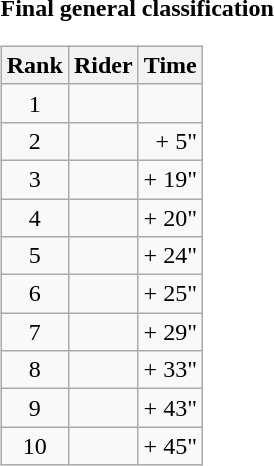<table>
<tr>
<td><strong>Final general classification</strong><br><table class="wikitable">
<tr>
<th scope="col">Rank</th>
<th scope="col">Rider</th>
<th scope="col">Time</th>
</tr>
<tr>
<td style="text-align:center;">1</td>
<td></td>
<td style="text-align:right;"></td>
</tr>
<tr>
<td style="text-align:center;">2</td>
<td></td>
<td style="text-align:right;">+ 5"</td>
</tr>
<tr>
<td style="text-align:center;">3</td>
<td></td>
<td style="text-align:right;">+ 19"</td>
</tr>
<tr>
<td style="text-align:center;">4</td>
<td></td>
<td style="text-align:right;">+ 20"</td>
</tr>
<tr>
<td style="text-align:center;">5</td>
<td></td>
<td style="text-align:right;">+ 24"</td>
</tr>
<tr>
<td style="text-align:center;">6</td>
<td></td>
<td style="text-align:right;">+ 25"</td>
</tr>
<tr>
<td style="text-align:center;">7</td>
<td></td>
<td style="text-align:right;">+ 29"</td>
</tr>
<tr>
<td style="text-align:center;">8</td>
<td></td>
<td style="text-align:right;">+ 33"</td>
</tr>
<tr>
<td style="text-align:center;">9</td>
<td></td>
<td style="text-align:right;">+ 43"</td>
</tr>
<tr>
<td style="text-align:center;">10</td>
<td></td>
<td style="text-align:right;">+ 45"</td>
</tr>
</table>
</td>
</tr>
</table>
